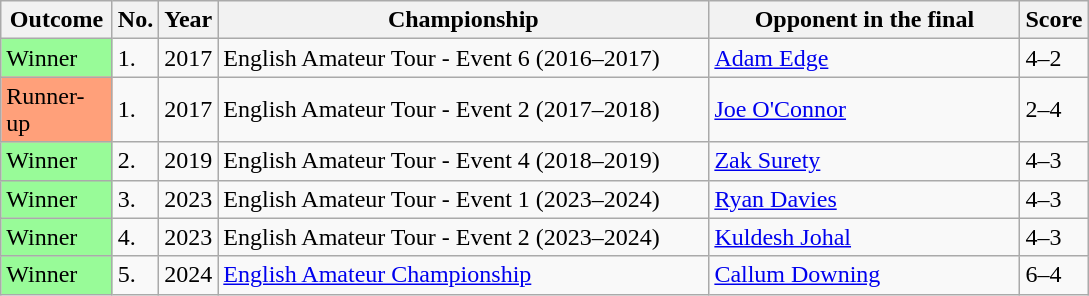<table class="sortable wikitable">
<tr>
<th width="67">Outcome</th>
<th width="20">No.</th>
<th width="30">Year</th>
<th width="320">Championship</th>
<th width="200">Opponent in the final</th>
<th width="30">Score</th>
</tr>
<tr>
<td style="background:#98fb98;">Winner</td>
<td>1.</td>
<td>2017</td>
<td>English Amateur Tour - Event 6 (2016–2017)</td>
<td> <a href='#'>Adam Edge</a></td>
<td>4–2</td>
</tr>
<tr>
<td style="background:#ffa07a;">Runner-up</td>
<td>1.</td>
<td>2017</td>
<td>English Amateur Tour - Event 2 (2017–2018)</td>
<td> <a href='#'>Joe O'Connor</a></td>
<td>2–4</td>
</tr>
<tr>
<td style="background:#98fb98;">Winner</td>
<td>2.</td>
<td>2019</td>
<td>English Amateur Tour - Event 4 (2018–2019)</td>
<td> <a href='#'>Zak Surety</a></td>
<td>4–3</td>
</tr>
<tr>
<td style="background:#98fb98;">Winner</td>
<td>3.</td>
<td>2023</td>
<td>English Amateur Tour - Event 1 (2023–2024)</td>
<td> <a href='#'>Ryan Davies</a></td>
<td>4–3</td>
</tr>
<tr>
<td style="background:#98fb98;">Winner</td>
<td>4.</td>
<td>2023</td>
<td>English Amateur Tour - Event 2 (2023–2024)</td>
<td> <a href='#'>Kuldesh Johal</a></td>
<td>4–3</td>
</tr>
<tr>
<td style="background:#98fb98;">Winner</td>
<td>5.</td>
<td>2024</td>
<td><a href='#'>English Amateur Championship</a></td>
<td> <a href='#'>Callum Downing</a></td>
<td>6–4</td>
</tr>
</table>
